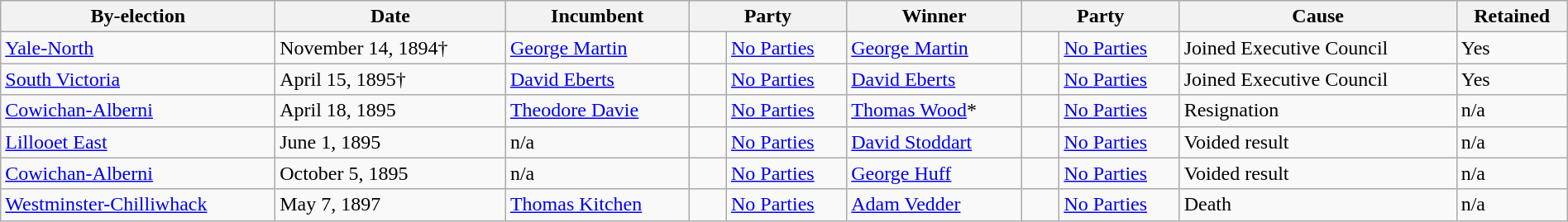<table class=wikitable style="width:100%">
<tr>
<th>By-election</th>
<th>Date</th>
<th>Incumbent</th>
<th colspan=2>Party</th>
<th>Winner</th>
<th colspan=2>Party</th>
<th>Cause</th>
<th>Retained</th>
</tr>
<tr>
<td><a href='#'>Yale-North</a></td>
<td>November 14, 1894†</td>
<td><a href='#'>George Martin</a></td>
<td>    </td>
<td><a href='#'>No Parties</a></td>
<td><a href='#'>George Martin</a></td>
<td>    </td>
<td><a href='#'>No Parties</a></td>
<td>Joined Executive Council</td>
<td>Yes</td>
</tr>
<tr>
<td><a href='#'>South Victoria</a></td>
<td>April 15, 1895†</td>
<td><a href='#'>David Eberts</a></td>
<td>    </td>
<td><a href='#'>No Parties</a></td>
<td><a href='#'>David Eberts</a></td>
<td>    </td>
<td><a href='#'>No Parties</a></td>
<td>Joined Executive Council</td>
<td>Yes</td>
</tr>
<tr>
<td><a href='#'>Cowichan-Alberni</a></td>
<td>April 18, 1895</td>
<td><a href='#'>Theodore Davie</a></td>
<td>    </td>
<td><a href='#'>No Parties</a></td>
<td><a href='#'>Thomas Wood</a>*</td>
<td>    </td>
<td><a href='#'>No Parties</a></td>
<td>Resignation</td>
<td>n/a</td>
</tr>
<tr>
<td><a href='#'>Lillooet East</a></td>
<td>June 1, 1895</td>
<td>n/a</td>
<td>    </td>
<td><a href='#'>No Parties</a></td>
<td><a href='#'>David Stoddart</a></td>
<td>    </td>
<td><a href='#'>No Parties</a></td>
<td>Voided result</td>
<td>n/a</td>
</tr>
<tr>
<td><a href='#'>Cowichan-Alberni</a></td>
<td>October 5, 1895</td>
<td>n/a</td>
<td>    </td>
<td><a href='#'>No Parties</a></td>
<td><a href='#'>George Huff</a></td>
<td>    </td>
<td><a href='#'>No Parties</a></td>
<td>Voided result</td>
<td>n/a</td>
</tr>
<tr>
<td><a href='#'>Westminster-Chilliwhack</a></td>
<td>May 7, 1897</td>
<td><a href='#'>Thomas Kitchen</a></td>
<td>    </td>
<td><a href='#'>No Parties</a></td>
<td><a href='#'>Adam Vedder</a></td>
<td>    </td>
<td><a href='#'>No Parties</a></td>
<td>Death</td>
<td>n/a</td>
</tr>
</table>
